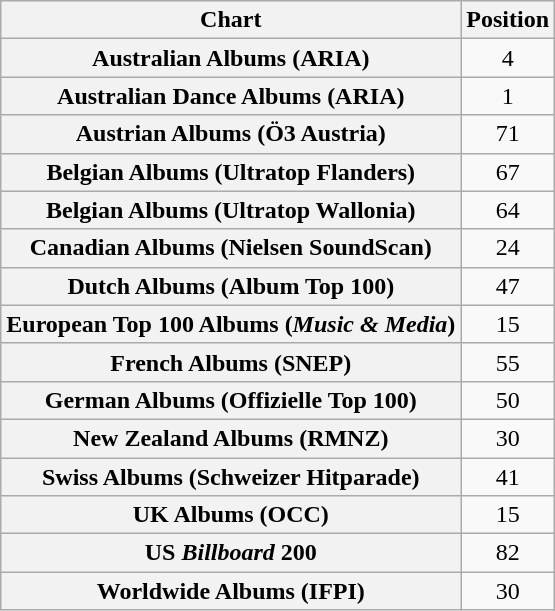<table class="wikitable sortable plainrowheaders" style="text-align:center">
<tr>
<th scope="col">Chart</th>
<th scope="col">Position</th>
</tr>
<tr>
<th scope="row">Australian Albums (ARIA)</th>
<td>4</td>
</tr>
<tr>
<th scope="row">Australian Dance Albums (ARIA)</th>
<td>1</td>
</tr>
<tr>
<th scope="row">Austrian Albums (Ö3 Austria)</th>
<td>71</td>
</tr>
<tr>
<th scope="row">Belgian Albums (Ultratop Flanders)</th>
<td>67</td>
</tr>
<tr>
<th scope="row">Belgian Albums (Ultratop Wallonia)</th>
<td>64</td>
</tr>
<tr>
<th scope="row">Canadian Albums (Nielsen SoundScan)</th>
<td>24</td>
</tr>
<tr>
<th scope="row">Dutch Albums (Album Top 100)</th>
<td>47</td>
</tr>
<tr>
<th scope="row">European Top 100 Albums (<em>Music & Media</em>)</th>
<td>15</td>
</tr>
<tr>
<th scope="row">French Albums (SNEP)</th>
<td>55</td>
</tr>
<tr>
<th scope="row">German Albums (Offizielle Top 100)</th>
<td>50</td>
</tr>
<tr>
<th scope="row">New Zealand Albums (RMNZ)</th>
<td>30</td>
</tr>
<tr>
<th scope="row">Swiss Albums (Schweizer Hitparade)</th>
<td>41</td>
</tr>
<tr>
<th scope="row">UK Albums (OCC)</th>
<td>15</td>
</tr>
<tr>
<th scope="row">US <em>Billboard</em> 200</th>
<td>82</td>
</tr>
<tr>
<th scope="row">Worldwide Albums (IFPI)</th>
<td>30</td>
</tr>
</table>
